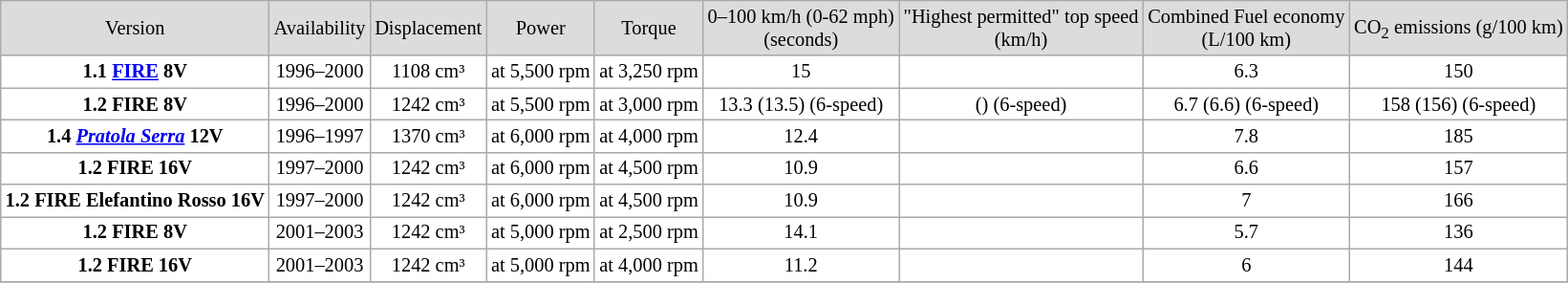<table class="wikitable" style="text-align:center; font-size:85%; background-color:#ffffff ">
<tr style="background:#DCDCDC" align="center" valign="middle">
<td>Version</td>
<td>Availability</td>
<td>Displacement</td>
<td>Power</td>
<td>Torque</td>
<td>0–100 km/h (0-62 mph)<br> (seconds)</td>
<td>"Highest permitted"  top speed<br> (km/h)</td>
<td>Combined Fuel economy<br> (L/100 km)</td>
<td>CO<sub>2</sub> emissions (g/100 km)</td>
</tr>
<tr>
<td><strong>1.1 <a href='#'>FIRE</a> 8V</strong></td>
<td>1996–2000</td>
<td>1108 cm³</td>
<td> at 5,500 rpm</td>
<td> at 3,250 rpm</td>
<td>15</td>
<td></td>
<td>6.3</td>
<td>150</td>
</tr>
<tr>
<td><strong>1.2 FIRE 8V</strong></td>
<td>1996–2000</td>
<td>1242 cm³</td>
<td> at 5,500 rpm</td>
<td> at 3,000 rpm</td>
<td>13.3 (13.5) (6-speed)</td>
<td> () (6-speed)</td>
<td>6.7 (6.6) (6-speed)</td>
<td>158 (156) (6-speed)</td>
</tr>
<tr>
<td><strong>1.4 <a href='#'><em>Pratola Serra</em></a> 12V</strong></td>
<td>1996–1997</td>
<td>1370 cm³</td>
<td> at 6,000 rpm</td>
<td> at 4,000 rpm</td>
<td>12.4</td>
<td></td>
<td>7.8</td>
<td>185</td>
</tr>
<tr>
<td><strong>1.2 FIRE 16V</strong></td>
<td>1997–2000</td>
<td>1242 cm³</td>
<td> at 6,000 rpm</td>
<td> at 4,500 rpm</td>
<td>10.9</td>
<td></td>
<td>6.6</td>
<td>157</td>
</tr>
<tr>
<td><strong>1.2 FIRE Elefantino Rosso 16V</strong></td>
<td>1997–2000</td>
<td>1242 cm³</td>
<td> at 6,000 rpm</td>
<td> at 4,500 rpm</td>
<td>10.9</td>
<td></td>
<td>7</td>
<td>166</td>
</tr>
<tr>
<td><strong>1.2 FIRE 8V</strong></td>
<td>2001–2003</td>
<td>1242 cm³</td>
<td> at 5,000 rpm</td>
<td> at 2,500 rpm</td>
<td>14.1</td>
<td></td>
<td>5.7</td>
<td>136</td>
</tr>
<tr>
<td><strong>1.2 FIRE 16V</strong></td>
<td>2001–2003</td>
<td>1242 cm³</td>
<td> at 5,000 rpm</td>
<td> at 4,000 rpm</td>
<td>11.2</td>
<td></td>
<td>6</td>
<td>144</td>
</tr>
<tr>
</tr>
</table>
